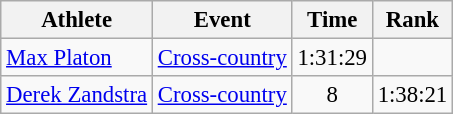<table class=wikitable style="font-size:95%">
<tr>
<th>Athlete</th>
<th>Event</th>
<th>Time</th>
<th>Rank</th>
</tr>
<tr>
<td><a href='#'>Max Platon</a></td>
<td align=center><a href='#'>Cross-country</a></td>
<td align=center>1:31:29</td>
<td align=center></td>
</tr>
<tr>
<td><a href='#'>Derek Zandstra</a></td>
<td align=center><a href='#'>Cross-country</a></td>
<td align=center>8</td>
<td align=center>1:38:21</td>
</tr>
</table>
